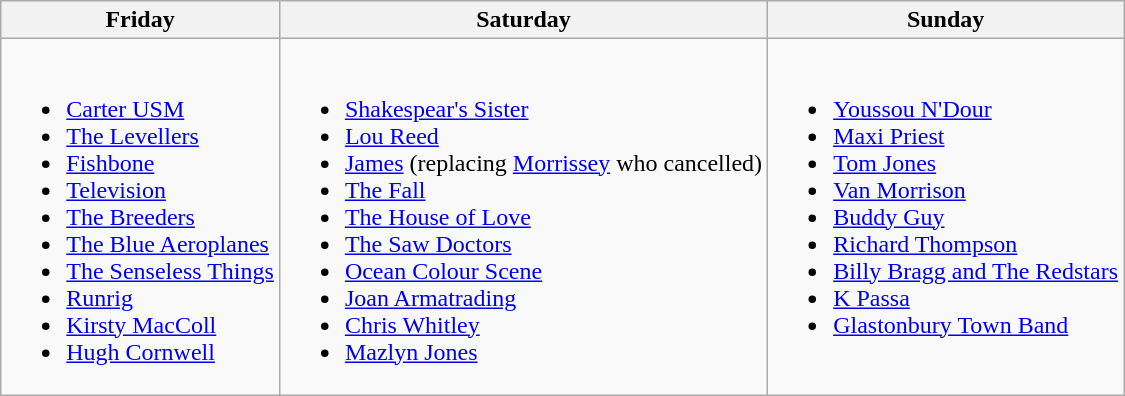<table class="wikitable">
<tr>
<th>Friday</th>
<th>Saturday</th>
<th>Sunday</th>
</tr>
<tr valign="top">
<td><br><ul><li><a href='#'>Carter USM</a></li><li><a href='#'>The Levellers</a></li><li><a href='#'>Fishbone</a></li><li><a href='#'>Television</a></li><li><a href='#'>The Breeders</a></li><li><a href='#'>The Blue Aeroplanes</a></li><li><a href='#'>The Senseless Things</a></li><li><a href='#'>Runrig</a></li><li><a href='#'>Kirsty MacColl</a></li><li><a href='#'>Hugh Cornwell</a></li></ul></td>
<td><br><ul><li><a href='#'>Shakespear's Sister</a></li><li><a href='#'>Lou Reed</a></li><li><a href='#'>James</a> (replacing <a href='#'>Morrissey</a> who cancelled)</li><li><a href='#'>The Fall</a></li><li><a href='#'>The House of Love</a></li><li><a href='#'>The Saw Doctors</a></li><li><a href='#'>Ocean Colour Scene</a></li><li><a href='#'>Joan Armatrading</a></li><li><a href='#'>Chris Whitley</a></li><li><a href='#'>Mazlyn Jones</a></li></ul></td>
<td><br><ul><li><a href='#'>Youssou N'Dour</a></li><li><a href='#'>Maxi Priest</a></li><li><a href='#'>Tom Jones</a></li><li><a href='#'>Van Morrison</a></li><li><a href='#'>Buddy Guy</a></li><li><a href='#'>Richard Thompson</a></li><li><a href='#'>Billy Bragg and The Redstars</a></li><li><a href='#'>K Passa</a></li><li><a href='#'>Glastonbury Town Band</a></li></ul></td>
</tr>
</table>
